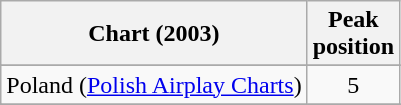<table class="wikitable sortable">
<tr>
<th>Chart (2003)</th>
<th>Peak<br>position</th>
</tr>
<tr>
</tr>
<tr>
</tr>
<tr>
</tr>
<tr>
</tr>
<tr>
</tr>
<tr>
</tr>
<tr>
</tr>
<tr>
<td align="left">Poland (<a href='#'>Polish Airplay Charts</a>)</td>
<td align="center">5</td>
</tr>
<tr>
</tr>
<tr>
</tr>
<tr>
</tr>
</table>
